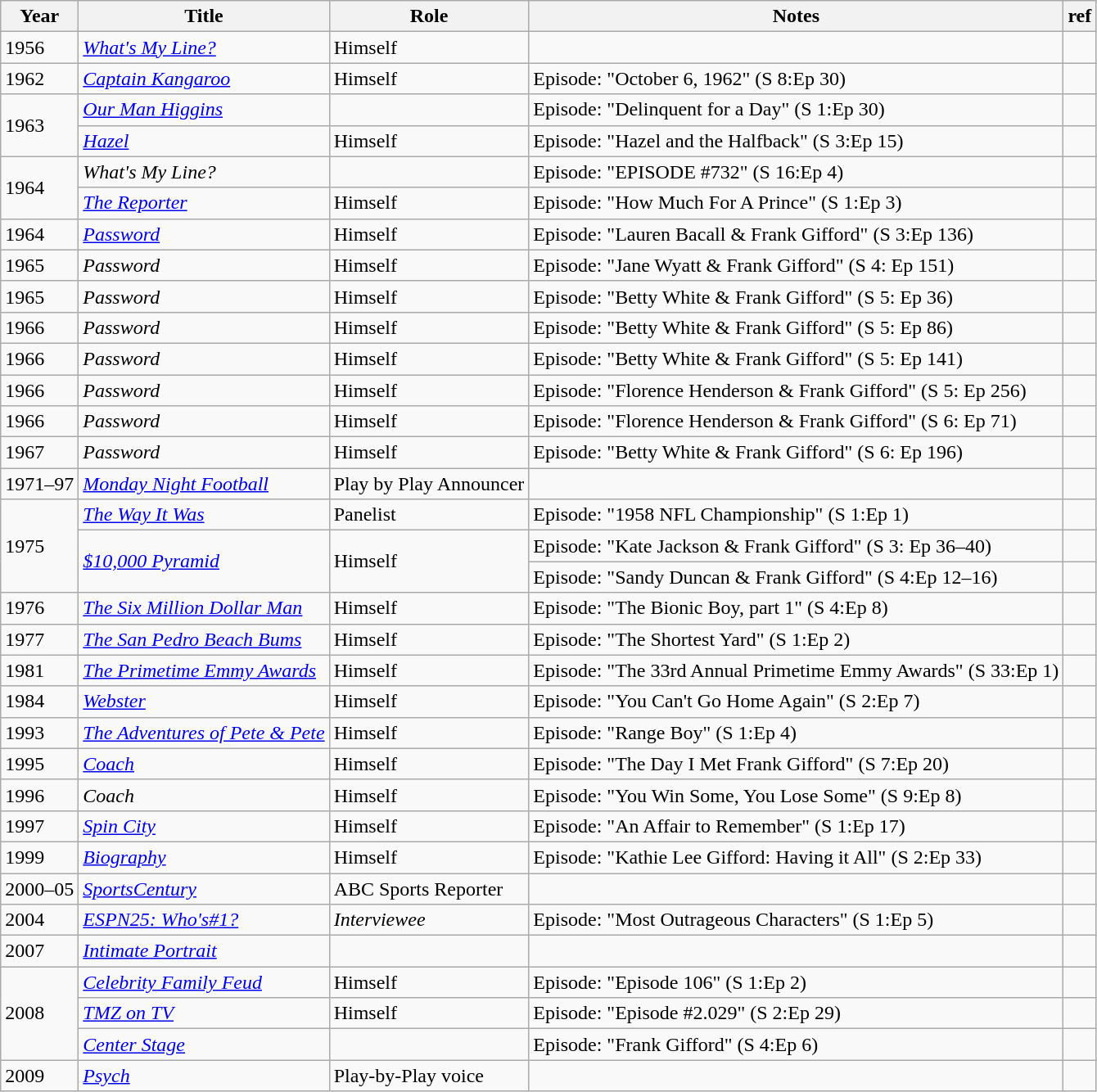<table class="wikitable sortable">
<tr>
<th>Year</th>
<th>Title</th>
<th>Role</th>
<th class="unsortable">Notes</th>
<th>ref</th>
</tr>
<tr>
<td>1956</td>
<td><em><a href='#'>What's My Line?</a></em></td>
<td>Himself</td>
<td></td>
<td></td>
</tr>
<tr>
<td>1962</td>
<td><em><a href='#'>Captain Kangaroo</a></em></td>
<td>Himself</td>
<td>Episode: "October 6, 1962" (S 8:Ep 30)</td>
<td></td>
</tr>
<tr>
<td rowspan="2">1963</td>
<td><em><a href='#'>Our Man Higgins</a></em></td>
<td></td>
<td>Episode: "Delinquent for a Day" (S 1:Ep 30)</td>
<td></td>
</tr>
<tr>
<td><em><a href='#'>Hazel</a></em></td>
<td>Himself</td>
<td>Episode: "Hazel and the Halfback" (S 3:Ep 15)</td>
<td></td>
</tr>
<tr>
<td rowspan="2">1964</td>
<td><em>What's My Line?</em></td>
<td></td>
<td>Episode: "EPISODE #732" (S 16:Ep 4)</td>
<td></td>
</tr>
<tr>
<td><em><a href='#'>The Reporter</a></em></td>
<td>Himself</td>
<td>Episode: "How Much For A Prince" (S 1:Ep 3)</td>
<td></td>
</tr>
<tr>
<td>1964</td>
<td><em><a href='#'>Password</a></em></td>
<td>Himself</td>
<td>Episode: "Lauren Bacall & Frank Gifford" (S 3:Ep 136)</td>
<td></td>
</tr>
<tr>
<td>1965</td>
<td><em>Password</em></td>
<td>Himself</td>
<td>Episode: "Jane Wyatt & Frank Gifford" (S 4: Ep 151)</td>
<td></td>
</tr>
<tr>
<td>1965</td>
<td><em>Password</em></td>
<td>Himself</td>
<td>Episode: "Betty White & Frank Gifford" (S 5: Ep 36)</td>
<td></td>
</tr>
<tr>
<td>1966</td>
<td><em>Password</em></td>
<td>Himself</td>
<td>Episode: "Betty White & Frank Gifford" (S 5: Ep 86)</td>
<td></td>
</tr>
<tr>
<td>1966</td>
<td><em>Password</em></td>
<td>Himself</td>
<td>Episode: "Betty White & Frank Gifford" (S 5: Ep 141)</td>
<td></td>
</tr>
<tr>
<td>1966</td>
<td><em>Password</em></td>
<td>Himself</td>
<td>Episode: "Florence Henderson & Frank Gifford" (S 5: Ep 256)</td>
<td></td>
</tr>
<tr>
<td>1966</td>
<td><em>Password</em></td>
<td>Himself</td>
<td>Episode: "Florence Henderson & Frank Gifford" (S 6: Ep 71)</td>
<td></td>
</tr>
<tr>
<td>1967</td>
<td><em>Password</em></td>
<td>Himself</td>
<td>Episode: "Betty White & Frank Gifford" (S 6: Ep 196)</td>
<td></td>
</tr>
<tr>
<td>1971–97</td>
<td><em><a href='#'>Monday Night Football</a></em></td>
<td>Play by Play Announcer</td>
<td></td>
<td></td>
</tr>
<tr>
<td rowspan="3">1975</td>
<td><em><a href='#'>The Way It Was</a></em></td>
<td>Panelist</td>
<td>Episode: "1958 NFL Championship" (S 1:Ep 1)</td>
<td></td>
</tr>
<tr>
<td rowspan="2"><em><a href='#'>$10,000 Pyramid</a></em></td>
<td rowspan="2">Himself</td>
<td>Episode: "Kate Jackson & Frank Gifford" (S 3: Ep 36–40)</td>
<td></td>
</tr>
<tr>
<td>Episode: "Sandy Duncan & Frank Gifford" (S 4:Ep 12–16)</td>
<td></td>
</tr>
<tr>
<td>1976</td>
<td><em><a href='#'>The Six Million Dollar Man</a></em></td>
<td>Himself</td>
<td>Episode: "The Bionic Boy, part 1" (S 4:Ep 8)</td>
<td></td>
</tr>
<tr>
<td>1977</td>
<td><em><a href='#'>The San Pedro Beach Bums</a></em></td>
<td>Himself</td>
<td>Episode: "The Shortest Yard" (S 1:Ep 2)</td>
<td></td>
</tr>
<tr>
<td>1981</td>
<td><em><a href='#'>The Primetime Emmy Awards</a></em></td>
<td>Himself</td>
<td>Episode: "The 33rd Annual Primetime Emmy Awards" (S 33:Ep 1)</td>
<td></td>
</tr>
<tr>
<td>1984</td>
<td><em><a href='#'>Webster</a></em></td>
<td>Himself</td>
<td>Episode: "You Can't Go Home Again" (S 2:Ep 7)</td>
<td></td>
</tr>
<tr>
<td>1993</td>
<td><em><a href='#'>The Adventures of Pete & Pete</a></em></td>
<td>Himself</td>
<td>Episode: "Range Boy" (S 1:Ep 4)</td>
<td></td>
</tr>
<tr>
<td>1995</td>
<td><em><a href='#'>Coach</a></em></td>
<td>Himself</td>
<td>Episode: "The Day I Met Frank Gifford" (S 7:Ep 20)</td>
<td></td>
</tr>
<tr>
<td>1996</td>
<td><em>Coach</em></td>
<td>Himself</td>
<td>Episode: "You Win Some, You Lose Some" (S 9:Ep 8)</td>
<td></td>
</tr>
<tr>
<td>1997</td>
<td><em><a href='#'>Spin City</a></em></td>
<td>Himself</td>
<td>Episode: "An Affair to Remember" (S 1:Ep 17)</td>
<td></td>
</tr>
<tr>
<td>1999</td>
<td><em><a href='#'>Biography</a></em></td>
<td>Himself</td>
<td>Episode: "Kathie Lee Gifford: Having it All" (S 2:Ep 33)</td>
<td></td>
</tr>
<tr>
<td>2000–05</td>
<td><em><a href='#'>SportsCentury</a></em></td>
<td>ABC Sports Reporter</td>
<td></td>
<td></td>
</tr>
<tr>
<td>2004</td>
<td><em><a href='#'>ESPN25: Who's#1?</a></em></td>
<td><em>Interviewee</em></td>
<td>Episode: "Most Outrageous Characters" (S 1:Ep 5)</td>
<td></td>
</tr>
<tr>
<td>2007</td>
<td><em><a href='#'>Intimate Portrait</a></em></td>
<td></td>
<td></td>
<td></td>
</tr>
<tr>
<td rowspan="3">2008</td>
<td><em><a href='#'>Celebrity Family Feud</a></em></td>
<td>Himself</td>
<td>Episode: "Episode 106" (S 1:Ep 2)</td>
<td></td>
</tr>
<tr>
<td><em><a href='#'>TMZ on TV</a></em></td>
<td>Himself</td>
<td>Episode: "Episode #2.029" (S 2:Ep 29)</td>
<td></td>
</tr>
<tr>
<td><em><a href='#'>Center Stage</a></em></td>
<td></td>
<td>Episode: "Frank Gifford" (S 4:Ep 6)</td>
<td></td>
</tr>
<tr>
<td>2009</td>
<td><em><a href='#'>Psych</a></em></td>
<td>Play-by-Play voice</td>
<td></td>
</tr>
</table>
